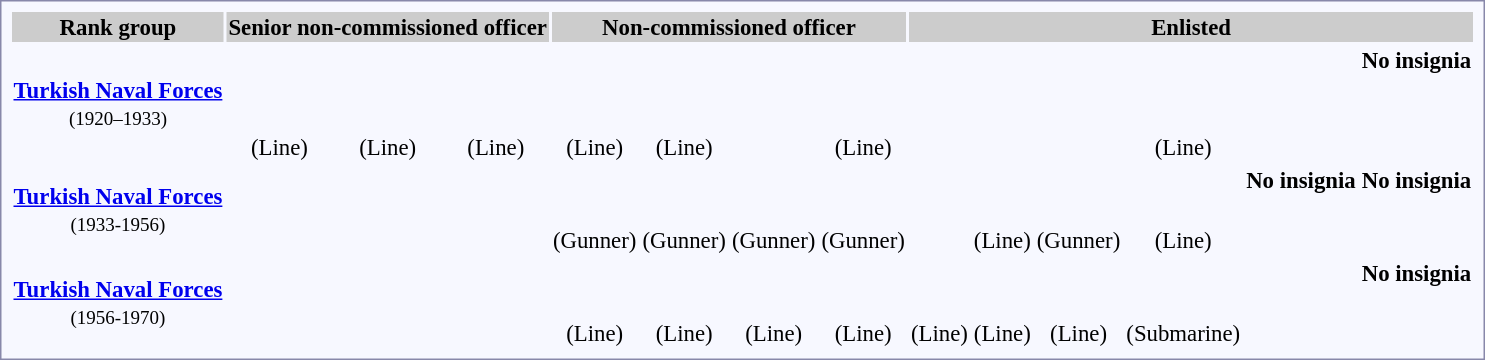<table style="border:1px solid #8888aa; background-color:#f7f8ff; padding:5px; font-size:95%; margin: 0px 12px 12px 0px; text-align:center;">
<tr style="background-color:#CCCCCC;">
<th>Rank group</th>
<th colspan=4>Senior non-commissioned officer</th>
<th colspan=4>Non-commissioned officer</th>
<th colspan=6>Enlisted</th>
</tr>
<tr>
<td rowspan=2><strong> <a href='#'>Turkish Naval Forces</a></strong><br><small>(1920–1933)</small></td>
<td></td>
<td colspan=2></td>
<td></td>
<td></td>
<td></td>
<td colspan=1></td>
<td></td>
<td colspan=1></td>
<td colspan=1></td>
<td colspan=1></td>
<td></td>
<td colspan=1></td>
<td colspan=1><strong>No insignia</strong></td>
</tr>
<tr>
<td><br><br>(Line)</td>
<td colspan=2><br><br>(Line)</td>
<td><br><br>(Line)</td>
<td><br><br>(Line)</td>
<td><br><br>(Line)</td>
<td colspan=1></td>
<td><br><br>(Line)</td>
<td colspan=1></td>
<td colspan=1></td>
<td colspan=1></td>
<td><br><br>(Line)</td>
<td colspan=1></td>
<td><br></td>
</tr>
<tr style="text-align:center;">
<td rowspan=2><strong> <a href='#'>Turkish Naval Forces</a></strong><br><small>(1933-1956)</small></td>
<td colspan=4></td>
<td colspan=1></td>
<td colspan=1></td>
<td colspan=1></td>
<td colspan=1></td>
<td colspan=1></td>
<td colspan=1></td>
<td colspan=1></td>
<td colspan=1></td>
<td colspan=1><strong>No insignia</strong></td>
<td colspan=1><strong>No insignia</strong></td>
</tr>
<tr>
<td colspan=4></td>
<td colspan=1><br>(Gunner)</td>
<td colspan=1><br>(Gunner)</td>
<td colspan=1><br>(Gunner)</td>
<td colspan=1><br>(Gunner)</td>
<td colspan=1></td>
<td colspan=1><br>(Line)</td>
<td colspan=1><br>(Gunner)</td>
<td colspan=1><br>(Line)</td>
<td colspan=1></td>
<td colspan=1></td>
</tr>
<tr style="text-align:center;">
<td rowspan=2><strong> <a href='#'>Turkish Naval Forces</a></strong><br><small>(1956-1970)</small></td>
<td colspan=4></td>
<td colspan=1></td>
<td colspan=1></td>
<td colspan=1></td>
<td colspan=1></td>
<td colspan=1></td>
<td colspan=1></td>
<td colspan=1></td>
<td colspan=1></td>
<td colspan=1></td>
<td colspan=1><strong>No insignia</strong></td>
</tr>
<tr>
<td colspan=4></td>
<td colspan=1><br>(Line)</td>
<td colspan=1><br>(Line)</td>
<td colspan=1><br>(Line)</td>
<td colspan=1><br>(Line)</td>
<td colspan=1><br>(Line)</td>
<td colspan=1><br>(Line)</td>
<td colspan=1><br>(Line)</td>
<td colspan=1><br>(Submarine)</td>
<td colspan=1></td>
<td colspan=1></td>
</tr>
</table>
